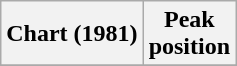<table class="wikitable sortable">
<tr>
<th align="left">Chart (1981)</th>
<th align="center">Peak<br>position</th>
</tr>
<tr>
</tr>
</table>
